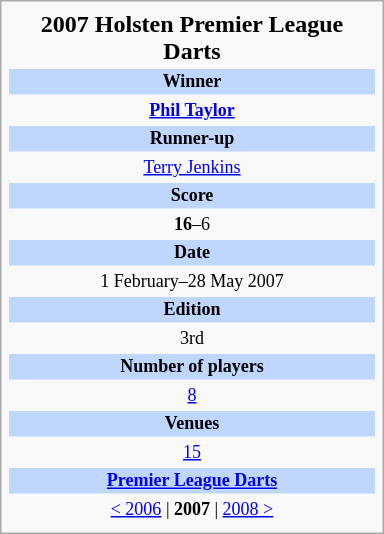<table class="infobox darts" style="width: 16em; text-align: center;">
<tr>
<th style="font-size: 16px;">2007 Holsten Premier League Darts</th>
</tr>
<tr>
<td style="font-size: 12px; background: #BFD7FF;"><strong>Winner</strong></td>
</tr>
<tr>
<td style="font-size: 12px;"> <strong><a href='#'>Phil Taylor</a></strong></td>
</tr>
<tr>
<td style="font-size: 12px; background: #BFD7FF;"><strong>Runner-up</strong></td>
</tr>
<tr>
<td style="font-size: 12px;"> <a href='#'>Terry Jenkins</a></td>
</tr>
<tr>
<td style="font-size: 12px; background: #BFD7FF;"><strong>Score</strong></td>
</tr>
<tr>
<td style="font-size: 12px;"><strong>16</strong>–6</td>
</tr>
<tr>
<td style="font-size: 12px; background: #BFD7FF;"><strong>Date</strong></td>
</tr>
<tr>
<td style="font-size: 12px;">1 February–28 May 2007</td>
</tr>
<tr>
<td style="font-size: 12px; background: #BFD7FF;"><strong>Edition</strong></td>
</tr>
<tr>
<td style="font-size: 12px;">3rd</td>
</tr>
<tr>
<td style="font-size: 12px; background: #BFD7FF;"><strong>Number of players</strong></td>
</tr>
<tr>
<td style="font-size: 12px;"><a href='#'>8</a></td>
</tr>
<tr>
<td style="font-size: 12px; background: #BFD7FF;"><strong>Venues</strong></td>
</tr>
<tr>
<td style="font-size: 12px;"><a href='#'>15</a></td>
</tr>
<tr>
<td style="font-size: 12px; background: #BFD7FF;"><strong><a href='#'>Premier League Darts</a></strong></td>
</tr>
<tr>
<td style="font-size: 12px;"><a href='#'>< 2006</a> | <strong>2007</strong> | <a href='#'>2008 ></a></td>
</tr>
<tr>
</tr>
</table>
